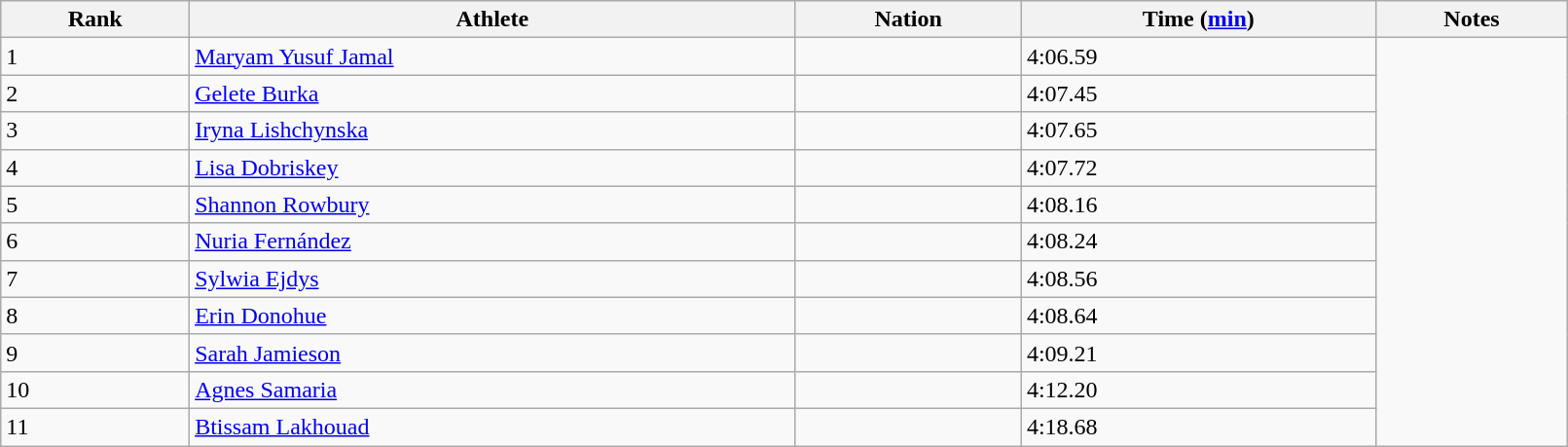<table class="wikitable" style="text=align:center;" width=85%>
<tr>
<th>Rank</th>
<th>Athlete</th>
<th>Nation</th>
<th>Time (<a href='#'>min</a>)</th>
<th>Notes</th>
</tr>
<tr>
<td>1</td>
<td><a href='#'>Maryam Yusuf Jamal</a></td>
<td></td>
<td>4:06.59</td>
</tr>
<tr>
<td>2</td>
<td><a href='#'>Gelete Burka</a></td>
<td></td>
<td>4:07.45</td>
</tr>
<tr>
<td>3</td>
<td><a href='#'>Iryna Lishchynska</a></td>
<td></td>
<td>4:07.65</td>
</tr>
<tr>
<td>4</td>
<td><a href='#'>Lisa Dobriskey</a></td>
<td></td>
<td>4:07.72</td>
</tr>
<tr>
<td>5</td>
<td><a href='#'>Shannon Rowbury</a></td>
<td></td>
<td>4:08.16</td>
</tr>
<tr>
<td>6</td>
<td><a href='#'>Nuria Fernández</a></td>
<td></td>
<td>4:08.24</td>
</tr>
<tr>
<td>7</td>
<td><a href='#'>Sylwia Ejdys</a></td>
<td></td>
<td>4:08.56</td>
</tr>
<tr>
<td>8</td>
<td><a href='#'>Erin Donohue</a></td>
<td></td>
<td>4:08.64</td>
</tr>
<tr>
<td>9</td>
<td><a href='#'>Sarah Jamieson</a></td>
<td></td>
<td>4:09.21</td>
</tr>
<tr>
<td>10</td>
<td><a href='#'>Agnes Samaria</a></td>
<td></td>
<td>4:12.20</td>
</tr>
<tr>
<td>11</td>
<td><a href='#'>Btissam Lakhouad</a></td>
<td></td>
<td>4:18.68</td>
</tr>
</table>
